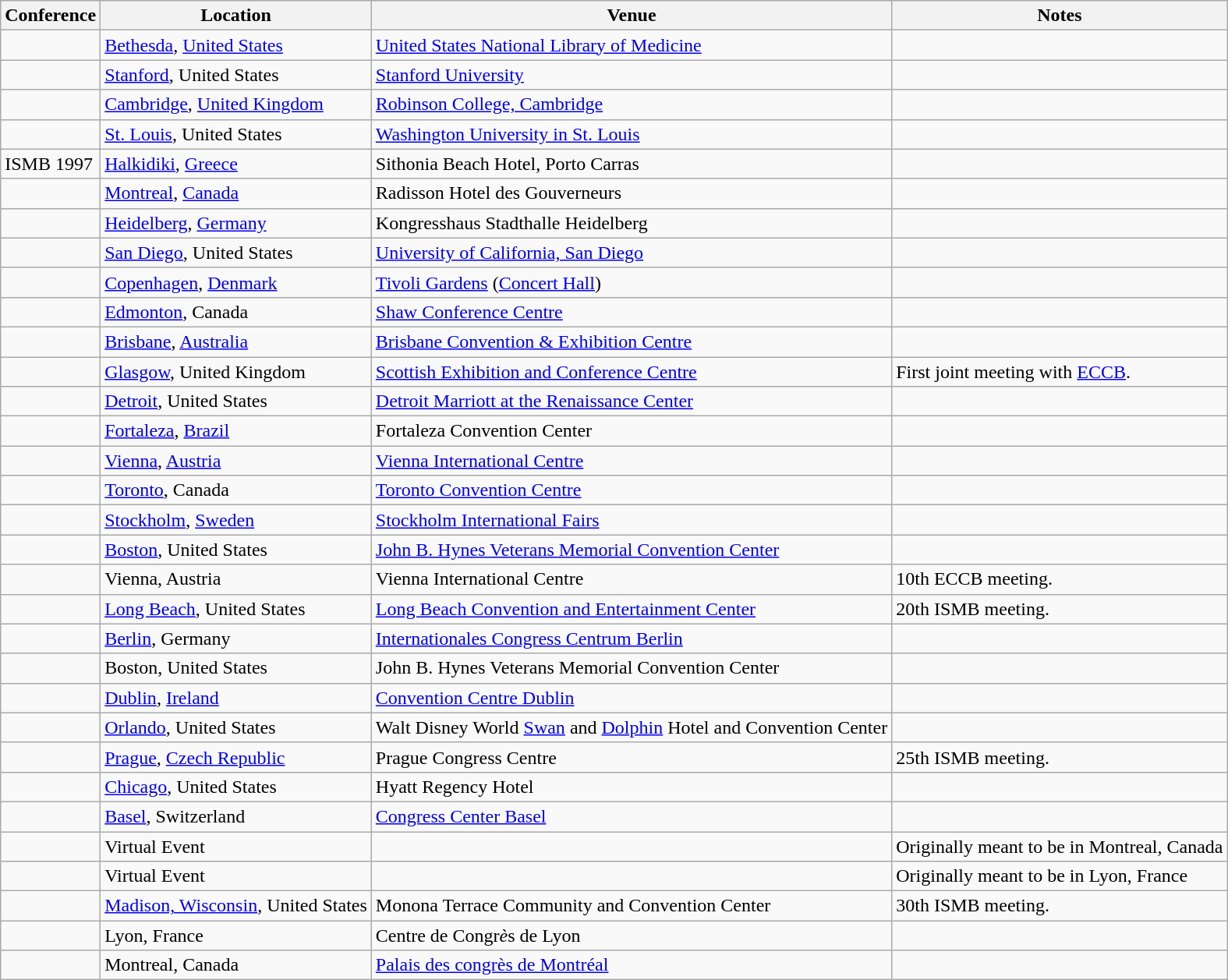<table class="wikitable">
<tr>
<th>Conference</th>
<th>Location</th>
<th>Venue</th>
<th>Notes</th>
</tr>
<tr>
<td></td>
<td><a href='#'>Bethesda</a>, <a href='#'>United States</a></td>
<td><a href='#'>United States National Library of Medicine</a></td>
<td></td>
</tr>
<tr>
<td></td>
<td><a href='#'>Stanford</a>, United States</td>
<td><a href='#'>Stanford University</a></td>
<td></td>
</tr>
<tr>
<td></td>
<td><a href='#'>Cambridge</a>, <a href='#'>United Kingdom</a></td>
<td><a href='#'>Robinson College, Cambridge</a></td>
<td></td>
</tr>
<tr>
<td></td>
<td><a href='#'>St. Louis</a>, United States</td>
<td><a href='#'>Washington University in St. Louis</a></td>
<td></td>
</tr>
<tr>
<td>ISMB 1997</td>
<td><a href='#'>Halkidiki</a>, <a href='#'>Greece</a></td>
<td>Sithonia Beach Hotel, Porto Carras</td>
<td></td>
</tr>
<tr>
<td></td>
<td><a href='#'>Montreal</a>, <a href='#'>Canada</a></td>
<td>Radisson Hotel des Gouverneurs</td>
<td></td>
</tr>
<tr>
<td></td>
<td><a href='#'>Heidelberg</a>, <a href='#'>Germany</a></td>
<td>Kongresshaus Stadthalle Heidelberg</td>
<td></td>
</tr>
<tr>
<td></td>
<td><a href='#'>San Diego</a>, United States</td>
<td><a href='#'>University of California, San Diego</a></td>
<td></td>
</tr>
<tr>
<td> </td>
<td><a href='#'>Copenhagen</a>, <a href='#'>Denmark</a></td>
<td><a href='#'>Tivoli Gardens</a> (<a href='#'>Concert Hall</a>)</td>
<td></td>
</tr>
<tr>
<td></td>
<td><a href='#'>Edmonton</a>, Canada</td>
<td><a href='#'>Shaw Conference Centre</a></td>
<td></td>
</tr>
<tr>
<td></td>
<td><a href='#'>Brisbane</a>, <a href='#'>Australia</a></td>
<td><a href='#'>Brisbane Convention & Exhibition Centre</a></td>
<td></td>
</tr>
<tr>
<td></td>
<td><a href='#'>Glasgow</a>, United Kingdom</td>
<td><a href='#'>Scottish Exhibition and Conference Centre</a></td>
<td>First joint meeting with <a href='#'>ECCB</a>.</td>
</tr>
<tr>
<td></td>
<td><a href='#'>Detroit</a>, United States</td>
<td><a href='#'>Detroit Marriott at the Renaissance Center</a></td>
<td></td>
</tr>
<tr>
<td></td>
<td><a href='#'>Fortaleza</a>, <a href='#'>Brazil</a></td>
<td>Fortaleza Convention Center</td>
<td></td>
</tr>
<tr>
<td></td>
<td><a href='#'>Vienna</a>, <a href='#'>Austria</a></td>
<td><a href='#'>Vienna International Centre</a></td>
<td></td>
</tr>
<tr>
<td></td>
<td><a href='#'>Toronto</a>, Canada</td>
<td><a href='#'>Toronto Convention Centre</a></td>
<td></td>
</tr>
<tr>
<td></td>
<td><a href='#'>Stockholm</a>, <a href='#'>Sweden</a></td>
<td><a href='#'>Stockholm International Fairs</a></td>
<td></td>
</tr>
<tr>
<td></td>
<td><a href='#'>Boston</a>, United States</td>
<td><a href='#'>John B. Hynes Veterans Memorial Convention Center</a></td>
<td></td>
</tr>
<tr>
<td></td>
<td>Vienna, Austria</td>
<td>Vienna International Centre</td>
<td>10th ECCB meeting.</td>
</tr>
<tr>
<td></td>
<td><a href='#'>Long Beach</a>, United States</td>
<td><a href='#'>Long Beach Convention and Entertainment Center</a></td>
<td>20th ISMB meeting.</td>
</tr>
<tr>
<td></td>
<td><a href='#'>Berlin</a>, Germany</td>
<td><a href='#'>Internationales Congress Centrum Berlin</a></td>
<td></td>
</tr>
<tr>
<td></td>
<td>Boston, United States</td>
<td>John B. Hynes Veterans Memorial Convention Center</td>
<td></td>
</tr>
<tr>
<td></td>
<td><a href='#'>Dublin</a>, <a href='#'>Ireland</a></td>
<td><a href='#'>Convention Centre Dublin</a></td>
<td></td>
</tr>
<tr>
<td></td>
<td><a href='#'>Orlando</a>, United States</td>
<td>Walt Disney World <a href='#'>Swan</a> and <a href='#'>Dolphin</a> Hotel  and Convention Center</td>
<td></td>
</tr>
<tr>
<td></td>
<td><a href='#'>Prague</a>, <a href='#'>Czech Republic</a></td>
<td>Prague Congress Centre</td>
<td>25th ISMB meeting.</td>
</tr>
<tr>
<td></td>
<td><a href='#'>Chicago</a>, United States</td>
<td>Hyatt Regency Hotel</td>
<td></td>
</tr>
<tr>
<td></td>
<td><a href='#'>Basel</a>, Switzerland</td>
<td><a href='#'>Congress Center Basel</a></td>
<td></td>
</tr>
<tr>
<td></td>
<td>Virtual Event</td>
<td></td>
<td>Originally meant to be in Montreal, Canada</td>
</tr>
<tr>
<td></td>
<td>Virtual Event</td>
<td></td>
<td>Originally meant to be in Lyon, France</td>
</tr>
<tr>
<td></td>
<td><a href='#'>Madison, Wisconsin</a>, United States</td>
<td>Monona Terrace Community and Convention Center</td>
<td>30th ISMB meeting.</td>
</tr>
<tr>
<td></td>
<td>Lyon, France </td>
<td>Centre de Congr<em>è</em>s de Lyon</td>
<td></td>
</tr>
<tr>
<td></td>
<td>Montreal, Canada</td>
<td><a href='#'>Palais des congrès de Montréal</a></td>
<td></td>
</tr>
</table>
